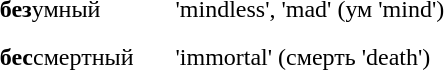<table align=center cellpadding=6>
<tr>
<td><strong>без</strong>умный</td>
<td></td>
<td>'mindless', 'mad' (ум  'mind')</td>
</tr>
<tr>
<td><strong>бес</strong>смертный</td>
<td></td>
<td>'immortal' (смерть  'death')</td>
</tr>
</table>
